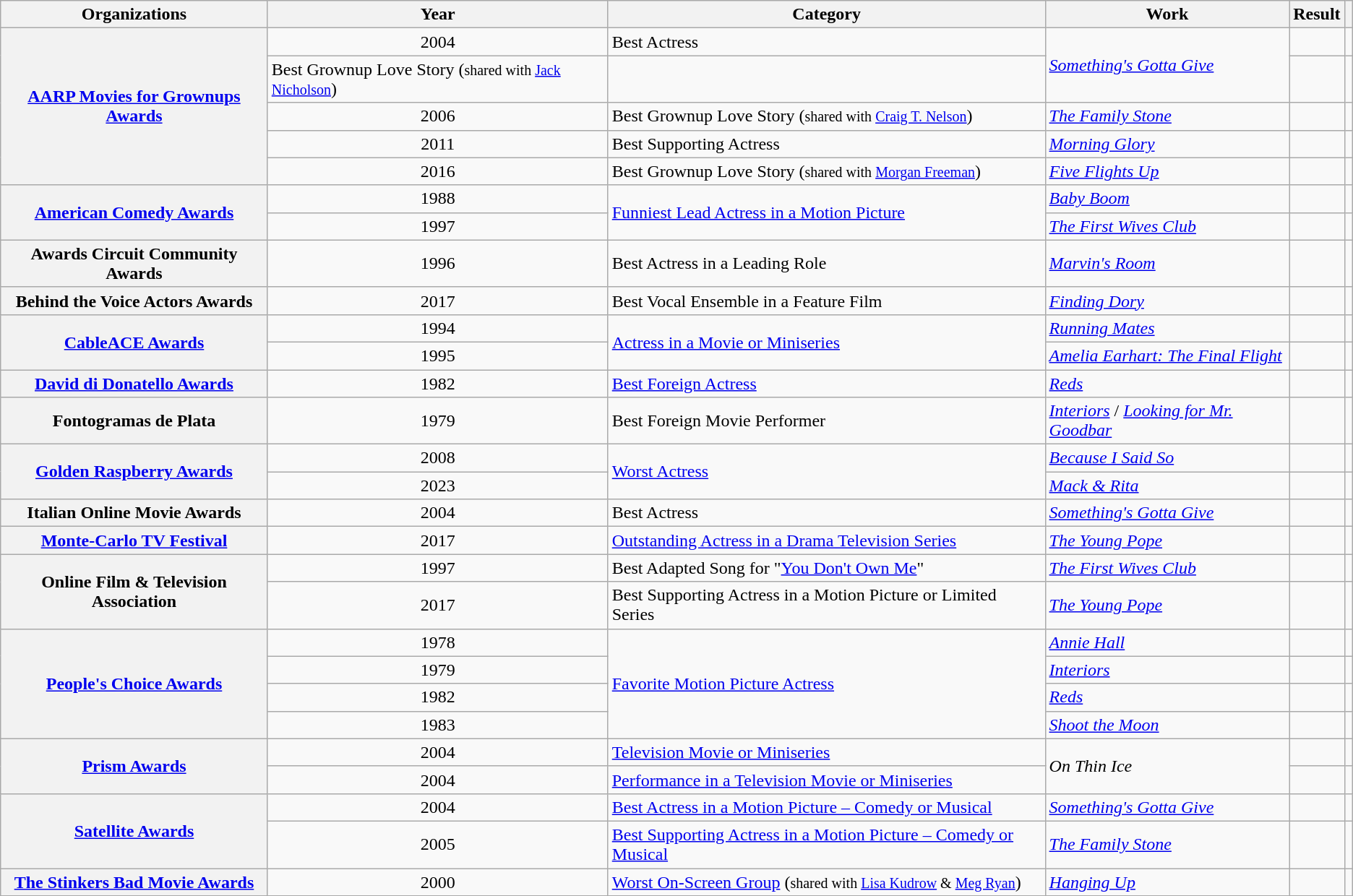<table class= "wikitable plainrowheaders sortable">
<tr>
<th>Organizations</th>
<th scope="col">Year</th>
<th scope="col">Category</th>
<th scope="col">Work</th>
<th scope="col">Result</th>
<th scope="col" class="unsortable"></th>
</tr>
<tr>
<th scope="row" rowspan="5"><a href='#'>AARP Movies for Grownups Awards</a></th>
<td rowspan="1" align="center", rowspan="2">2004</td>
<td>Best Actress</td>
<td rowspan="2"><em><a href='#'>Something's Gotta Give</a></em></td>
<td></td>
<td></td>
</tr>
<tr>
<td>Best Grownup Love Story (<small>shared with <a href='#'>Jack Nicholson</a></small>)</td>
<td></td>
<td></td>
</tr>
<tr>
<td rowspan="1" align="center">2006</td>
<td>Best Grownup Love Story (<small>shared with <a href='#'>Craig T. Nelson</a></small>)</td>
<td><em><a href='#'>The Family Stone</a></em></td>
<td></td>
<td></td>
</tr>
<tr>
<td rowspan="1" align="center">2011</td>
<td>Best Supporting Actress</td>
<td><em><a href='#'>Morning Glory</a></em></td>
<td></td>
<td></td>
</tr>
<tr>
<td rowspan="1" align="center">2016</td>
<td>Best Grownup Love Story (<small>shared with <a href='#'>Morgan Freeman</a></small>)</td>
<td><em><a href='#'>Five Flights Up</a></em></td>
<td></td>
<td></td>
</tr>
<tr>
<th scope="row" rowspan="2"><a href='#'>American Comedy Awards</a></th>
<td rowspan="1" align="center">1988</td>
<td rowspan="2"><a href='#'>Funniest Lead Actress in a Motion Picture</a></td>
<td><em><a href='#'>Baby Boom</a></em></td>
<td></td>
<td></td>
</tr>
<tr>
<td rowspan="1" align="center">1997</td>
<td><em><a href='#'>The First Wives Club</a></em></td>
<td></td>
<td></td>
</tr>
<tr>
<th scope="row" rowspan="1">Awards Circuit Community Awards</th>
<td rowspan="1" align="center">1996</td>
<td>Best Actress in a Leading Role</td>
<td><em><a href='#'>Marvin's Room</a></em></td>
<td></td>
<td></td>
</tr>
<tr>
<th scope="row" rowspan="1">Behind the Voice Actors Awards</th>
<td rowspan="1" align="center">2017</td>
<td>Best Vocal Ensemble in a Feature Film</td>
<td><em><a href='#'>Finding Dory</a></em></td>
<td></td>
<td></td>
</tr>
<tr>
<th scope="row" rowspan="2"><a href='#'>CableACE Awards</a></th>
<td rowspan="1" align="center">1994</td>
<td rowspan="2"><a href='#'>Actress in a Movie or Miniseries</a></td>
<td><em><a href='#'>Running Mates</a></em></td>
<td></td>
<td></td>
</tr>
<tr>
<td rowspan="1" align="center">1995</td>
<td><em><a href='#'>Amelia Earhart: The Final Flight</a></em></td>
<td></td>
<td></td>
</tr>
<tr>
<th scope="row" rowspan="1"><a href='#'>David di Donatello Awards</a></th>
<td rowspan="1" align="center">1982</td>
<td><a href='#'>Best Foreign Actress</a></td>
<td><em><a href='#'>Reds</a></em></td>
<td></td>
<td></td>
</tr>
<tr>
<th scope="row" rowspan="1">Fontogramas de Plata</th>
<td rowspan="1" align="center">1979</td>
<td>Best Foreign Movie Performer</td>
<td><em><a href='#'>Interiors</a></em> / <em><a href='#'>Looking for Mr. Goodbar</a></em></td>
<td></td>
<td></td>
</tr>
<tr>
<th scope="row" rowspan="2"><a href='#'>Golden Raspberry Awards</a></th>
<td rowspan="1" align="center">2008</td>
<td rowspan="2"><a href='#'>Worst Actress</a></td>
<td><em><a href='#'>Because I Said So</a></em></td>
<td></td>
<td></td>
</tr>
<tr>
<td rowspan="1" align="center">2023</td>
<td><em><a href='#'>Mack & Rita</a></em></td>
<td></td>
<td></td>
</tr>
<tr>
<th scope="row" rowspan="1">Italian Online Movie Awards</th>
<td rowspan="1" align="center">2004</td>
<td>Best Actress</td>
<td><em><a href='#'>Something's Gotta Give</a></em></td>
<td></td>
<td></td>
</tr>
<tr>
<th scope="row" rowspan="1"><a href='#'>Monte-Carlo TV Festival</a></th>
<td rowspan="1" align="center">2017</td>
<td><a href='#'>Outstanding Actress in a Drama Television Series</a></td>
<td><em><a href='#'>The Young Pope</a></em></td>
<td></td>
<td></td>
</tr>
<tr>
<th scope="row" rowspan="2">Online Film & Television Association</th>
<td rowspan="1" align="center">1997</td>
<td>Best Adapted Song for "<a href='#'>You Don't Own Me</a>"</td>
<td><em><a href='#'>The First Wives Club</a></em></td>
<td></td>
</tr>
<tr>
<td rowspan="1" align="center">2017</td>
<td>Best Supporting Actress in a Motion Picture or Limited Series</td>
<td><em><a href='#'>The Young Pope</a></em></td>
<td></td>
<td></td>
</tr>
<tr>
<th scope="row" rowspan="4"><a href='#'>People's Choice Awards</a></th>
<td rowspan="1" align="center">1978</td>
<td rowspan="4"><a href='#'>Favorite Motion Picture Actress</a></td>
<td><em><a href='#'>Annie Hall</a></em></td>
<td></td>
<td></td>
</tr>
<tr>
<td rowspan="1" align="center">1979</td>
<td><em><a href='#'>Interiors</a></em></td>
<td></td>
<td></td>
</tr>
<tr>
<td rowspan="1" align="center">1982</td>
<td><em><a href='#'>Reds</a></em></td>
<td></td>
<td></td>
</tr>
<tr>
<td rowspan="1" align="center">1983</td>
<td><em><a href='#'>Shoot the Moon</a></em></td>
<td></td>
<td></td>
</tr>
<tr>
<th scope="row" rowspan="2"><a href='#'>Prism Awards</a></th>
<td rowspan="1" align="center">2004</td>
<td><a href='#'>Television Movie or Miniseries</a></td>
<td rowspan="2"><em>On Thin Ice</em></td>
<td></td>
<td></td>
</tr>
<tr>
<td rowspan="1" align="center">2004</td>
<td><a href='#'>Performance in a Television Movie or Miniseries</a></td>
<td></td>
<td></td>
</tr>
<tr>
<th scope="row" rowspan="2"><a href='#'>Satellite Awards</a></th>
<td rowspan="1" align="center">2004</td>
<td><a href='#'>Best Actress in a Motion Picture – Comedy or Musical</a></td>
<td><em><a href='#'>Something's Gotta Give</a></em></td>
<td></td>
<td></td>
</tr>
<tr>
<td rowspan="1" align="center">2005</td>
<td><a href='#'>Best Supporting Actress in a Motion Picture – Comedy or Musical</a></td>
<td><em><a href='#'>The Family Stone</a></em></td>
<td></td>
<td></td>
</tr>
<tr>
<th scope="row" rowspan="1"><a href='#'>The Stinkers Bad Movie Awards</a></th>
<td rowspan="1" align="center">2000</td>
<td><a href='#'>Worst On-Screen Group</a> (<small>shared with <a href='#'>Lisa Kudrow</a> & <a href='#'>Meg Ryan</a></small>)</td>
<td><em><a href='#'>Hanging Up</a></em></td>
<td></td>
<td></td>
</tr>
<tr>
</tr>
</table>
